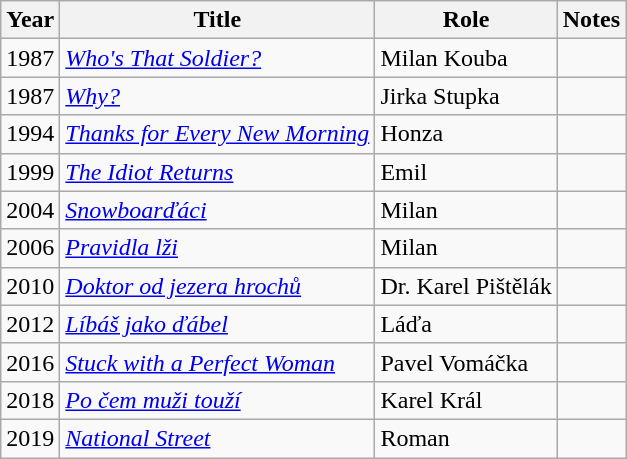<table class="wikitable sortable">
<tr>
<th>Year</th>
<th>Title</th>
<th>Role</th>
<th class="unsortable">Notes</th>
</tr>
<tr>
<td>1987</td>
<td><em><a href='#'>Who's That Soldier?</a></em></td>
<td>Milan Kouba</td>
<td></td>
</tr>
<tr>
<td>1987</td>
<td><em><a href='#'>Why?</a></em></td>
<td>Jirka Stupka</td>
<td></td>
</tr>
<tr>
<td>1994</td>
<td><em><a href='#'>Thanks for Every New Morning</a></em></td>
<td>Honza</td>
<td></td>
</tr>
<tr>
<td>1999</td>
<td><em><a href='#'>The Idiot Returns</a></em></td>
<td>Emil</td>
<td></td>
</tr>
<tr>
<td>2004</td>
<td><em><a href='#'>Snowboarďáci</a></em></td>
<td>Milan</td>
<td></td>
</tr>
<tr>
<td>2006</td>
<td><em><a href='#'>Pravidla lži</a></em></td>
<td>Milan</td>
<td></td>
</tr>
<tr>
<td>2010</td>
<td><em><a href='#'>Doktor od jezera hrochů</a></em></td>
<td>Dr. Karel Pištělák</td>
<td></td>
</tr>
<tr>
<td>2012</td>
<td><em><a href='#'>Líbáš jako ďábel</a></em></td>
<td>Láďa</td>
<td></td>
</tr>
<tr>
<td>2016</td>
<td><em><a href='#'>Stuck with a Perfect Woman</a></em></td>
<td>Pavel Vomáčka</td>
<td></td>
</tr>
<tr>
<td>2018</td>
<td><em><a href='#'>Po čem muži touží</a></em></td>
<td>Karel Král</td>
<td></td>
</tr>
<tr>
<td>2019</td>
<td><em><a href='#'>National Street</a></em></td>
<td>Roman</td>
<td></td>
</tr>
</table>
